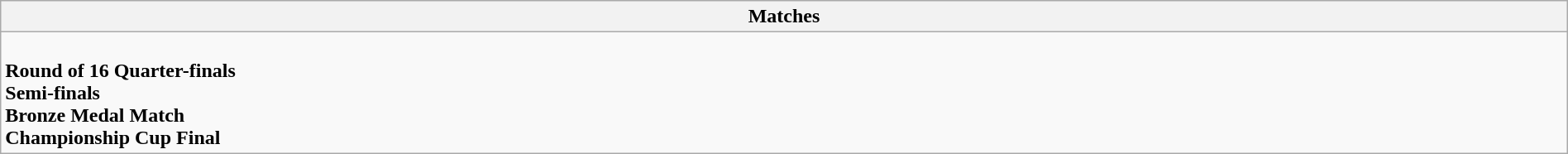<table class="wikitable collapsible collapsed" style="width:100%;">
<tr>
<th>Matches</th>
</tr>
<tr>
<td><br><strong>Round of 16</strong>








<strong>Quarter-finals</strong>



<br><strong>Semi-finals</strong>

<br><strong>Bronze Medal Match</strong>
<br><strong>Championship Cup Final</strong>
</td>
</tr>
</table>
